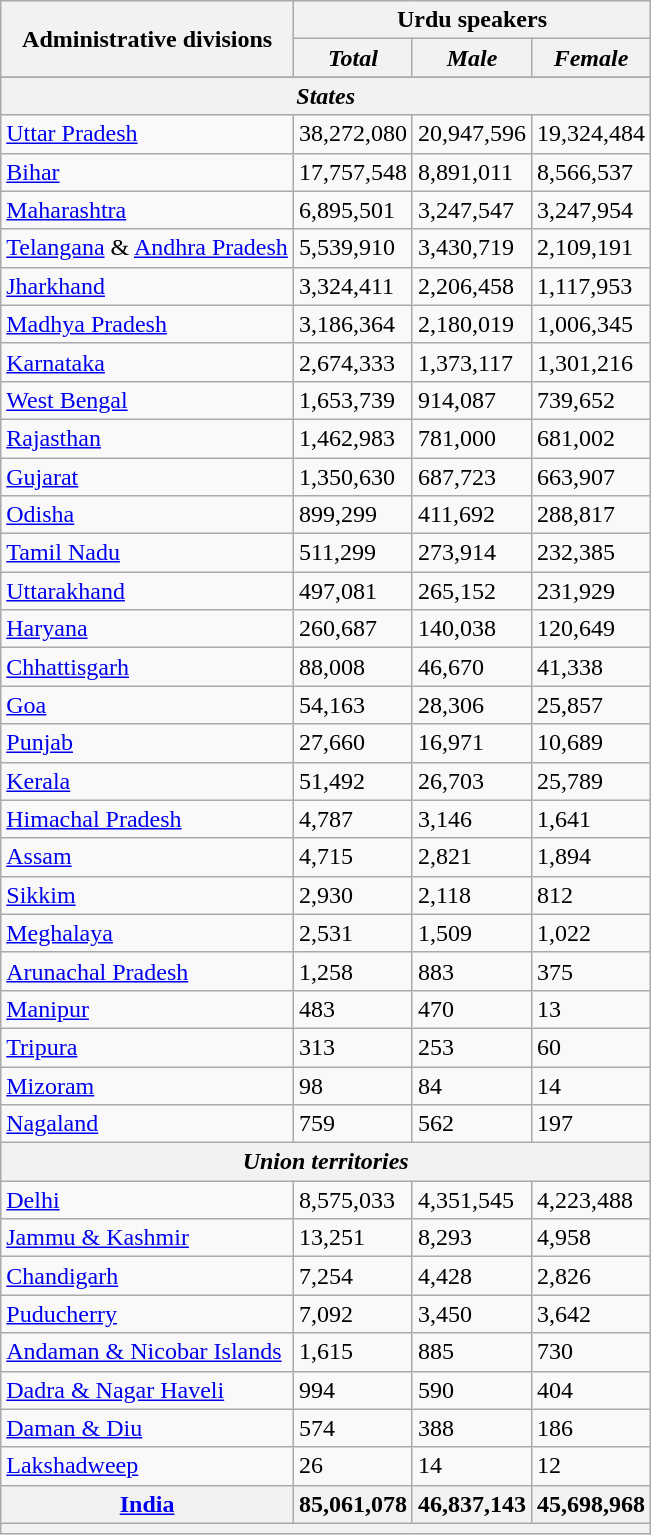<table class="wikitable sortable static-row-numbers static-row-header-text col2center col3center col4center hover-highlight" "style="font-size: 100%">
<tr>
<th rowspan=2><strong>Administrative divisions</strong></th>
<th colspan=3><strong>Urdu speakers</strong></th>
</tr>
<tr>
<th><em>Total</em></th>
<th><em>Male</em></th>
<th><em>Female</em></th>
</tr>
<tr>
</tr>
<tr class="sorttop static-row-header">
<th colspan="4" align="center"><strong><em>States</em></strong></th>
</tr>
<tr>
<td><a href='#'>Uttar Pradesh</a></td>
<td>38,272,080</td>
<td>20,947,596</td>
<td>19,324,484</td>
</tr>
<tr>
<td><a href='#'>Bihar</a></td>
<td>17,757,548</td>
<td>8,891,011</td>
<td>8,566,537</td>
</tr>
<tr>
<td><a href='#'>Maharashtra</a></td>
<td>6,895,501</td>
<td>3,247,547</td>
<td>3,247,954</td>
</tr>
<tr>
<td><a href='#'>Telangana</a> & <a href='#'>Andhra Pradesh</a> </td>
<td>5,539,910</td>
<td>3,430,719</td>
<td>2,109,191</td>
</tr>
<tr>
<td><a href='#'>Jharkhand</a></td>
<td>3,324,411</td>
<td>2,206,458</td>
<td>1,117,953</td>
</tr>
<tr>
<td><a href='#'>Madhya Pradesh</a></td>
<td>3,186,364</td>
<td>2,180,019</td>
<td>1,006,345</td>
</tr>
<tr>
<td><a href='#'>Karnataka</a></td>
<td>2,674,333</td>
<td>1,373,117</td>
<td>1,301,216</td>
</tr>
<tr>
<td><a href='#'>West Bengal</a></td>
<td>1,653,739</td>
<td>914,087</td>
<td>739,652</td>
</tr>
<tr>
<td><a href='#'>Rajasthan</a></td>
<td>1,462,983</td>
<td>781,000</td>
<td>681,002</td>
</tr>
<tr>
<td><a href='#'>Gujarat</a></td>
<td>1,350,630</td>
<td>687,723</td>
<td>663,907</td>
</tr>
<tr>
<td><a href='#'>Odisha</a></td>
<td>899,299</td>
<td>411,692</td>
<td>288,817</td>
</tr>
<tr>
<td><a href='#'>Tamil Nadu</a></td>
<td>511,299</td>
<td>273,914</td>
<td>232,385</td>
</tr>
<tr>
<td><a href='#'>Uttarakhand</a></td>
<td>497,081</td>
<td>265,152</td>
<td>231,929</td>
</tr>
<tr>
<td><a href='#'>Haryana</a></td>
<td>260,687</td>
<td>140,038</td>
<td>120,649</td>
</tr>
<tr>
<td><a href='#'>Chhattisgarh</a></td>
<td>88,008</td>
<td>46,670</td>
<td>41,338</td>
</tr>
<tr>
<td><a href='#'>Goa</a></td>
<td>54,163</td>
<td>28,306</td>
<td>25,857</td>
</tr>
<tr>
<td><a href='#'>Punjab</a></td>
<td>27,660</td>
<td>16,971</td>
<td>10,689</td>
</tr>
<tr>
<td><a href='#'>Kerala</a></td>
<td>51,492</td>
<td>26,703</td>
<td>25,789</td>
</tr>
<tr>
<td><a href='#'>Himachal Pradesh</a></td>
<td>4,787</td>
<td>3,146</td>
<td>1,641</td>
</tr>
<tr>
<td><a href='#'>Assam</a></td>
<td>4,715</td>
<td>2,821</td>
<td>1,894</td>
</tr>
<tr>
<td><a href='#'>Sikkim</a></td>
<td>2,930</td>
<td>2,118</td>
<td>812</td>
</tr>
<tr>
<td><a href='#'>Meghalaya</a></td>
<td>2,531</td>
<td>1,509</td>
<td>1,022</td>
</tr>
<tr>
<td><a href='#'>Arunachal Pradesh</a></td>
<td>1,258</td>
<td>883</td>
<td>375</td>
</tr>
<tr>
<td><a href='#'>Manipur</a></td>
<td>483</td>
<td>470</td>
<td>13</td>
</tr>
<tr>
<td><a href='#'>Tripura</a></td>
<td>313</td>
<td>253</td>
<td>60</td>
</tr>
<tr>
<td><a href='#'>Mizoram</a></td>
<td>98</td>
<td>84</td>
<td>14</td>
</tr>
<tr>
<td><a href='#'>Nagaland</a></td>
<td>759</td>
<td>562</td>
<td>197</td>
</tr>
<tr class="sorttop static-row-header">
<th colspan="4" align="center"><strong><em>Union territories</em></strong></th>
</tr>
<tr>
<td><a href='#'>Delhi</a></td>
<td>8,575,033</td>
<td>4,351,545</td>
<td>4,223,488</td>
</tr>
<tr>
<td><a href='#'>Jammu & Kashmir</a></td>
<td>13,251</td>
<td>8,293</td>
<td>4,958</td>
</tr>
<tr>
<td><a href='#'>Chandigarh</a></td>
<td>7,254</td>
<td>4,428</td>
<td>2,826</td>
</tr>
<tr>
<td><a href='#'>Puducherry</a></td>
<td>7,092</td>
<td>3,450</td>
<td>3,642</td>
</tr>
<tr>
<td><a href='#'>Andaman & Nicobar Islands</a></td>
<td>1,615</td>
<td>885</td>
<td>730</td>
</tr>
<tr>
<td><a href='#'>Dadra & Nagar Haveli</a></td>
<td>994</td>
<td>590</td>
<td>404</td>
</tr>
<tr>
<td><a href='#'>Daman & Diu</a></td>
<td>574</td>
<td>388</td>
<td>186</td>
</tr>
<tr>
<td><a href='#'>Lakshadweep</a></td>
<td>26</td>
<td>14</td>
<td>12</td>
</tr>
<tr>
<th><strong><a href='#'>India</a></strong></th>
<th>85,061,078</th>
<th>46,837,143</th>
<th>45,698,968</th>
</tr>
<tr>
<th colspan="4"><small></small></th>
</tr>
</table>
